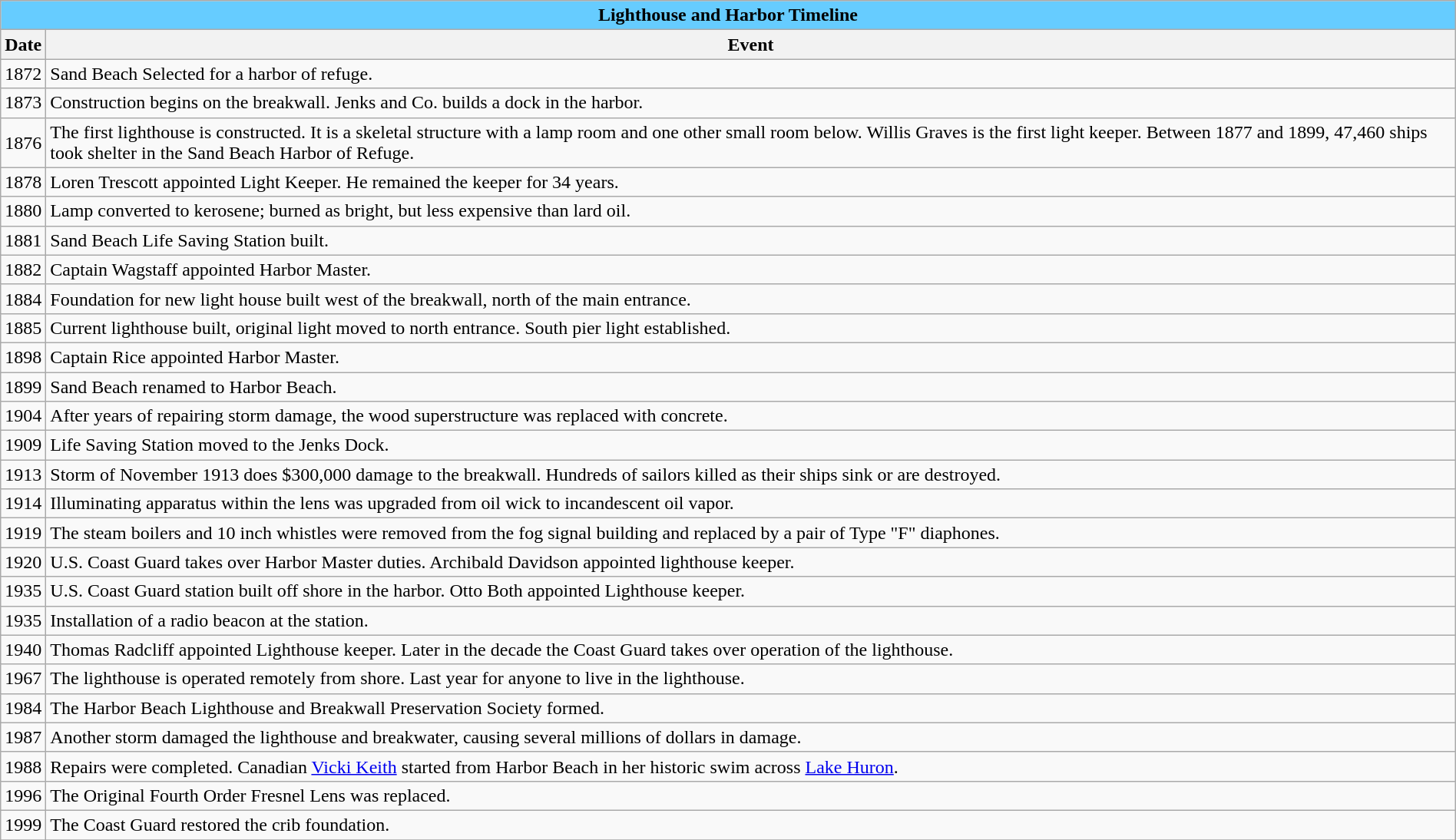<table class="wikitable collapsible collapsed" width="100%">
<tr>
<th colspan=2 style="background-color:#66ccff">Lighthouse and Harbor Timeline </th>
</tr>
<tr>
<th>Date</th>
<th>Event</th>
</tr>
<tr>
<td>1872</td>
<td>Sand Beach Selected for a harbor of refuge.</td>
</tr>
<tr>
<td>1873</td>
<td>Construction begins on the breakwall.  Jenks and Co. builds a dock in the harbor.</td>
</tr>
<tr>
<td>1876</td>
<td>The first lighthouse is constructed.  It is a skeletal structure with a lamp room and one other small room below.  Willis Graves is the first light keeper.  Between 1877 and 1899, 47,460 ships took shelter in the Sand Beach Harbor of Refuge.</td>
</tr>
<tr>
<td>1878</td>
<td>Loren Trescott appointed Light Keeper.  He remained the keeper for 34 years.</td>
</tr>
<tr>
<td>1880</td>
<td>Lamp converted to kerosene; burned as bright, but less expensive than lard oil.</td>
</tr>
<tr>
<td>1881</td>
<td>Sand Beach Life Saving Station built.</td>
</tr>
<tr>
<td>1882</td>
<td>Captain Wagstaff appointed Harbor Master.</td>
</tr>
<tr>
<td>1884</td>
<td>Foundation for new light house built west of the breakwall, north of the main entrance.</td>
</tr>
<tr>
<td>1885</td>
<td>Current lighthouse built, original light moved to north entrance.  South pier light established.</td>
</tr>
<tr>
<td>1898</td>
<td>Captain Rice appointed Harbor Master.</td>
</tr>
<tr>
<td>1899</td>
<td>Sand Beach renamed to Harbor Beach.</td>
</tr>
<tr>
<td>1904</td>
<td>After years of repairing storm damage, the wood superstructure was replaced with concrete.</td>
</tr>
<tr>
<td>1909</td>
<td>Life Saving Station moved to the Jenks Dock.</td>
</tr>
<tr>
<td>1913</td>
<td>Storm of November 1913 does $300,000 damage to the breakwall.  Hundreds of sailors killed as their ships sink or are destroyed.</td>
</tr>
<tr>
<td>1914</td>
<td>Illuminating apparatus within the lens was upgraded from oil wick to incandescent oil vapor.</td>
</tr>
<tr>
<td>1919</td>
<td>The  steam boilers and 10 inch whistles were removed from the fog signal building and replaced by a pair of Type "F" diaphones.</td>
</tr>
<tr>
<td>1920</td>
<td>U.S. Coast Guard takes over Harbor Master duties.  Archibald Davidson appointed lighthouse keeper.</td>
</tr>
<tr>
<td>1935</td>
<td>U.S. Coast Guard station built  off shore in the harbor.  Otto Both appointed Lighthouse keeper.</td>
</tr>
<tr>
<td>1935</td>
<td>Installation of a radio beacon at the station.</td>
</tr>
<tr>
<td>1940</td>
<td>Thomas Radcliff appointed Lighthouse keeper.  Later in the decade the Coast Guard takes over operation of the lighthouse.</td>
</tr>
<tr>
<td>1967</td>
<td>The lighthouse is operated remotely from shore.  Last year for anyone to live in the lighthouse.</td>
</tr>
<tr>
<td>1984</td>
<td>The Harbor Beach Lighthouse and Breakwall Preservation Society formed.</td>
</tr>
<tr>
<td>1987</td>
<td>Another storm damaged the lighthouse and breakwater, causing several millions of dollars in damage.</td>
</tr>
<tr>
<td>1988</td>
<td>Repairs were completed. Canadian <a href='#'>Vicki Keith</a> started from Harbor Beach in her historic swim across <a href='#'>Lake Huron</a>.</td>
</tr>
<tr>
<td>1996</td>
<td>The Original Fourth Order Fresnel Lens was replaced.</td>
</tr>
<tr>
<td>1999</td>
<td>The Coast Guard restored the crib foundation.</td>
</tr>
<tr>
</tr>
</table>
